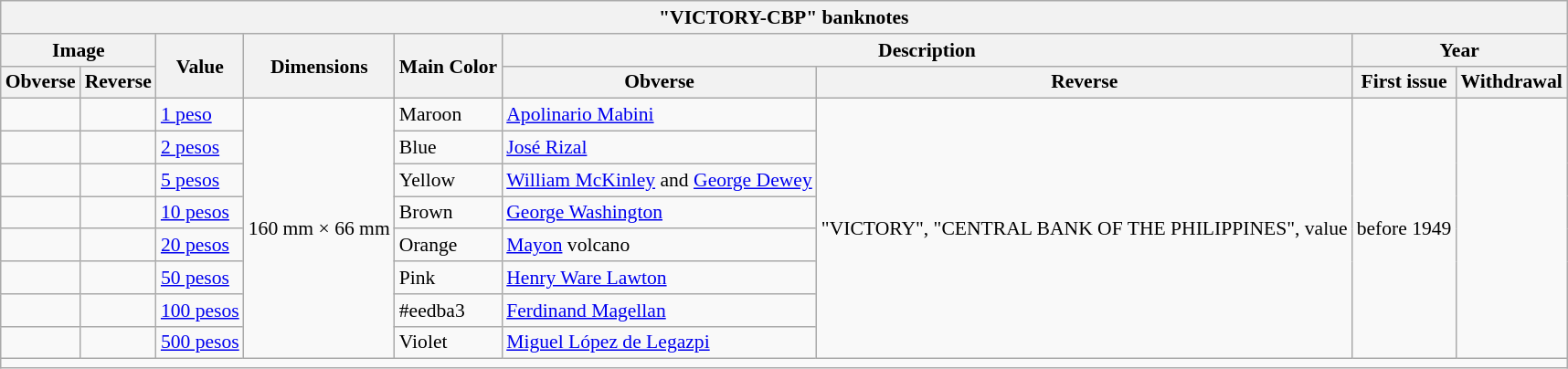<table class="wikitable" style="font-size: 90%">
<tr>
<th colspan="9">"VICTORY-CBP" banknotes</th>
</tr>
<tr>
<th colspan="2">Image</th>
<th rowspan="2">Value</th>
<th rowspan="2">Dimensions</th>
<th rowspan="2">Main Color</th>
<th colspan="2">Description</th>
<th colspan="2">Year</th>
</tr>
<tr>
<th>Obverse</th>
<th>Reverse</th>
<th>Obverse</th>
<th>Reverse</th>
<th>First issue</th>
<th>Withdrawal</th>
</tr>
<tr>
<td></td>
<td></td>
<td><a href='#'>1 peso</a></td>
<td rowspan="8">160 mm × 66 mm</td>
<td>Maroon</td>
<td><a href='#'>Apolinario Mabini</a></td>
<td rowspan="8">"VICTORY", "CENTRAL BANK OF THE PHILIPPINES", value</td>
<td rowspan="8" style="text-align:center;">before 1949</td>
<td rowspan="8" style="text-align:center;"></td>
</tr>
<tr>
<td></td>
<td></td>
<td><a href='#'>2 pesos</a></td>
<td>Blue</td>
<td><a href='#'>José Rizal</a></td>
</tr>
<tr>
<td></td>
<td></td>
<td><a href='#'>5 pesos</a></td>
<td>Yellow</td>
<td><a href='#'>William McKinley</a> and <a href='#'>George Dewey</a></td>
</tr>
<tr>
<td></td>
<td></td>
<td><a href='#'>10 pesos</a></td>
<td>Brown</td>
<td><a href='#'>George Washington</a></td>
</tr>
<tr>
<td></td>
<td></td>
<td><a href='#'>20 pesos</a></td>
<td>Orange</td>
<td><a href='#'>Mayon</a> volcano</td>
</tr>
<tr>
<td></td>
<td></td>
<td><a href='#'>50 pesos</a></td>
<td>Pink</td>
<td><a href='#'>Henry Ware Lawton</a></td>
</tr>
<tr>
<td></td>
<td></td>
<td><a href='#'>100 pesos</a></td>
<td>#eedba3</td>
<td><a href='#'>Ferdinand Magellan</a></td>
</tr>
<tr>
<td></td>
<td></td>
<td><a href='#'>500 pesos</a></td>
<td>Violet</td>
<td><a href='#'>Miguel López de Legazpi</a></td>
</tr>
<tr>
<td colspan="9"></td>
</tr>
</table>
